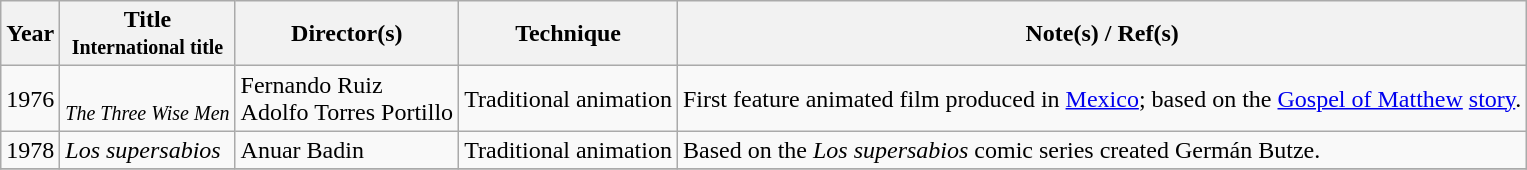<table class="wikitable sortable">
<tr>
<th>Year</th>
<th>Title<br><small>International title</small></th>
<th>Director(s)</th>
<th>Technique</th>
<th>Note(s) / Ref(s)</th>
</tr>
<tr>
<td>1976</td>
<td><em></em><br><small><em>The Three Wise Men</em></small></td>
<td>Fernando Ruiz<br>Adolfo Torres Portillo</td>
<td>Traditional animation</td>
<td>First feature animated film produced in <a href='#'>Mexico</a>; based on the <a href='#'>Gospel of Matthew</a> <a href='#'>story</a>.</td>
</tr>
<tr>
<td>1978</td>
<td><em> Los supersabios</em></td>
<td>Anuar Badin</td>
<td>Traditional animation</td>
<td>Based on the <em>Los supersabios</em> comic series created Germán Butze.</td>
</tr>
<tr>
</tr>
</table>
